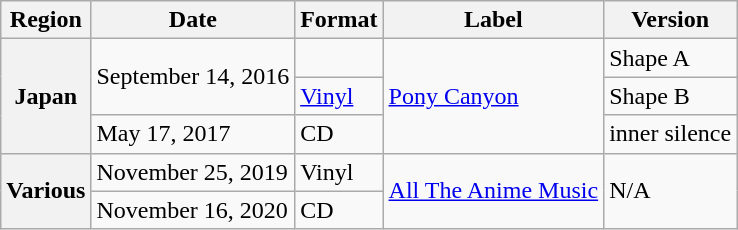<table class="wikitable plainrowheaders">
<tr>
<th>Region</th>
<th>Date</th>
<th>Format</th>
<th>Label</th>
<th>Version</th>
</tr>
<tr>
<th rowspan="3" scope="row">Japan</th>
<td rowspan="2">September 14, 2016</td>
<td></td>
<td rowspan="3"><a href='#'>Pony Canyon</a></td>
<td>Shape A</td>
</tr>
<tr>
<td><a href='#'>Vinyl</a></td>
<td>Shape B</td>
</tr>
<tr>
<td>May 17, 2017</td>
<td>CD</td>
<td>inner silence</td>
</tr>
<tr>
<th rowspan="2" scope="row">Various</th>
<td>November 25, 2019</td>
<td>Vinyl</td>
<td rowspan="2"><a href='#'>All The Anime Music</a></td>
<td rowspan="2">N/A</td>
</tr>
<tr>
<td>November 16, 2020</td>
<td>CD</td>
</tr>
</table>
